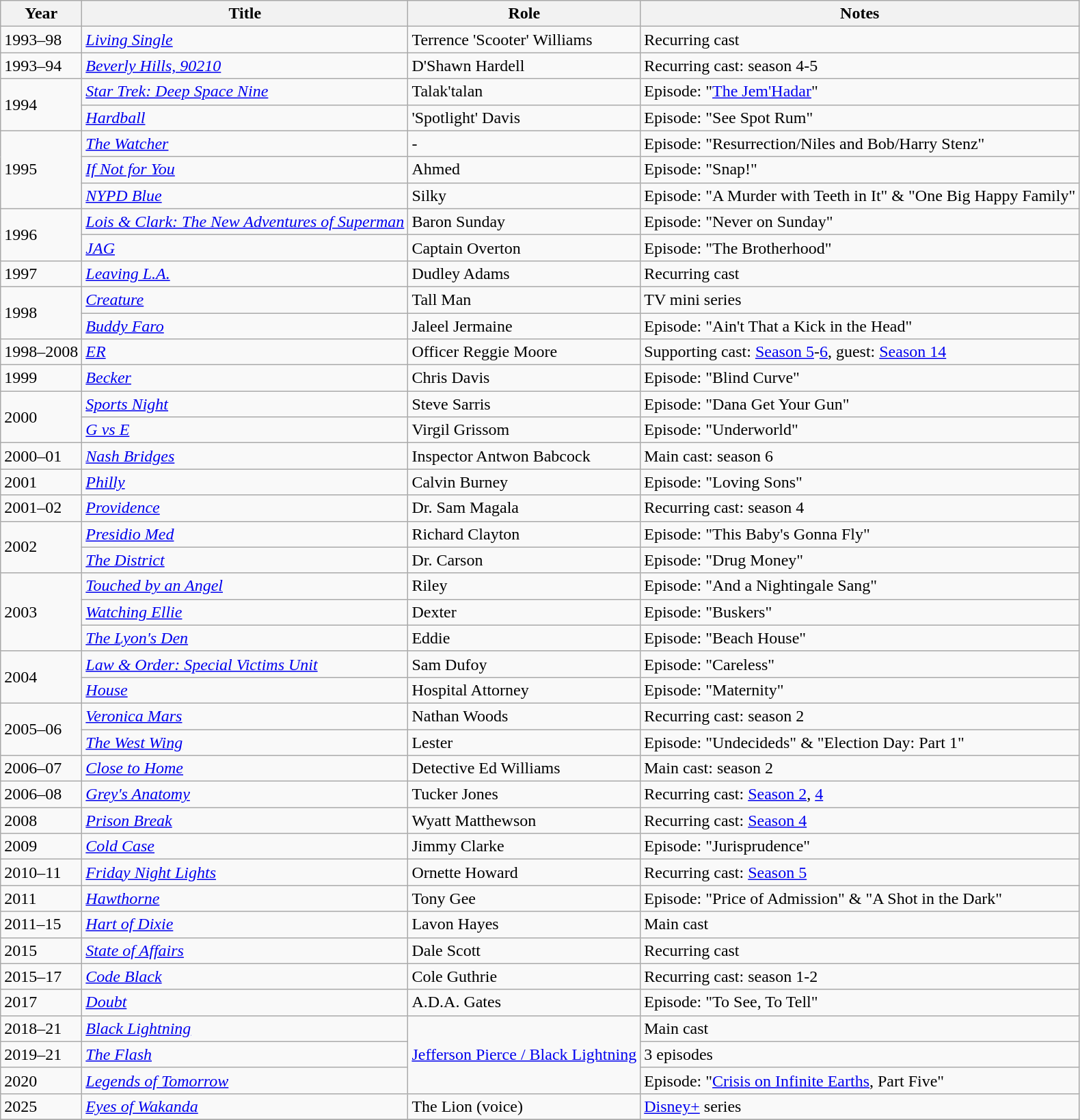<table class="wikitable sortable">
<tr>
<th>Year</th>
<th>Title</th>
<th>Role</th>
<th class="unsortable">Notes</th>
</tr>
<tr>
<td>1993–98</td>
<td><em><a href='#'>Living Single</a></em></td>
<td>Terrence 'Scooter' Williams</td>
<td>Recurring cast</td>
</tr>
<tr>
<td>1993–94</td>
<td><em><a href='#'>Beverly Hills, 90210</a></em></td>
<td>D'Shawn Hardell</td>
<td>Recurring cast: season 4-5</td>
</tr>
<tr>
<td rowspan="2">1994</td>
<td><em><a href='#'>Star Trek: Deep Space Nine</a></em></td>
<td>Talak'talan</td>
<td>Episode: "<a href='#'>The Jem'Hadar</a>"</td>
</tr>
<tr>
<td><em><a href='#'>Hardball</a></em></td>
<td>'Spotlight' Davis</td>
<td>Episode: "See Spot Rum"</td>
</tr>
<tr>
<td rowspan="3">1995</td>
<td><em><a href='#'>The Watcher</a></em></td>
<td>-</td>
<td>Episode: "Resurrection/Niles and Bob/Harry Stenz"</td>
</tr>
<tr>
<td><em><a href='#'>If Not for You</a></em></td>
<td>Ahmed</td>
<td>Episode: "Snap!"</td>
</tr>
<tr>
<td><em><a href='#'>NYPD Blue</a></em></td>
<td>Silky</td>
<td>Episode: "A Murder with Teeth in It" & "One Big Happy Family"</td>
</tr>
<tr>
<td rowspan="2">1996</td>
<td><em><a href='#'>Lois & Clark: The New Adventures of Superman</a></em></td>
<td>Baron Sunday</td>
<td>Episode: "Never on Sunday"</td>
</tr>
<tr>
<td><em><a href='#'>JAG</a></em></td>
<td>Captain Overton</td>
<td>Episode: "The Brotherhood"</td>
</tr>
<tr>
<td>1997</td>
<td><em><a href='#'>Leaving L.A.</a></em></td>
<td>Dudley Adams</td>
<td>Recurring cast</td>
</tr>
<tr>
<td rowspan="2">1998</td>
<td><em><a href='#'>Creature</a></em></td>
<td>Tall Man</td>
<td>TV mini series</td>
</tr>
<tr>
<td><em><a href='#'>Buddy Faro</a></em></td>
<td>Jaleel Jermaine</td>
<td>Episode: "Ain't That a Kick in the Head"</td>
</tr>
<tr>
<td>1998–2008</td>
<td><em><a href='#'>ER</a></em></td>
<td>Officer Reggie Moore</td>
<td>Supporting cast: <a href='#'>Season 5</a>-<a href='#'>6</a>, guest: <a href='#'>Season 14</a></td>
</tr>
<tr>
<td>1999</td>
<td><em><a href='#'>Becker</a></em></td>
<td>Chris Davis</td>
<td>Episode: "Blind Curve"</td>
</tr>
<tr>
<td rowspan="2">2000</td>
<td><em><a href='#'>Sports Night</a></em></td>
<td>Steve Sarris</td>
<td>Episode: "Dana Get Your Gun"</td>
</tr>
<tr>
<td><em><a href='#'>G vs E</a></em></td>
<td>Virgil Grissom</td>
<td>Episode: "Underworld"</td>
</tr>
<tr>
<td>2000–01</td>
<td><em><a href='#'>Nash Bridges</a></em></td>
<td>Inspector Antwon Babcock</td>
<td>Main cast: season 6</td>
</tr>
<tr>
<td>2001</td>
<td><em><a href='#'>Philly</a></em></td>
<td>Calvin Burney</td>
<td>Episode: "Loving Sons"</td>
</tr>
<tr>
<td>2001–02</td>
<td><em><a href='#'>Providence</a></em></td>
<td>Dr. Sam Magala</td>
<td>Recurring cast: season 4</td>
</tr>
<tr>
<td rowspan="2">2002</td>
<td><em><a href='#'>Presidio Med</a></em></td>
<td>Richard Clayton</td>
<td>Episode: "This Baby's Gonna Fly"</td>
</tr>
<tr>
<td><em><a href='#'>The District</a></em></td>
<td>Dr. Carson</td>
<td>Episode: "Drug Money"</td>
</tr>
<tr>
<td rowspan="3">2003</td>
<td><em><a href='#'>Touched by an Angel</a></em></td>
<td>Riley</td>
<td>Episode: "And a Nightingale Sang"</td>
</tr>
<tr>
<td><em><a href='#'>Watching Ellie</a></em></td>
<td>Dexter</td>
<td>Episode: "Buskers"</td>
</tr>
<tr>
<td><em><a href='#'>The Lyon's Den</a></em></td>
<td>Eddie</td>
<td>Episode: "Beach House"</td>
</tr>
<tr>
<td rowspan="2">2004</td>
<td><em><a href='#'>Law & Order: Special Victims Unit</a></em></td>
<td>Sam Dufoy</td>
<td>Episode: "Careless"</td>
</tr>
<tr>
<td><em><a href='#'>House</a></em></td>
<td>Hospital Attorney</td>
<td>Episode: "Maternity"</td>
</tr>
<tr>
<td rowspan="2">2005–06</td>
<td><em><a href='#'>Veronica Mars</a></em></td>
<td>Nathan Woods</td>
<td>Recurring cast: season 2</td>
</tr>
<tr>
<td><em><a href='#'>The West Wing</a></em></td>
<td>Lester</td>
<td>Episode: "Undecideds" & "Election Day: Part 1"</td>
</tr>
<tr>
<td>2006–07</td>
<td><em><a href='#'>Close to Home</a></em></td>
<td>Detective Ed Williams</td>
<td>Main cast: season 2</td>
</tr>
<tr>
<td>2006–08</td>
<td><em><a href='#'>Grey's Anatomy</a></em></td>
<td>Tucker Jones</td>
<td>Recurring cast: <a href='#'>Season 2</a>, <a href='#'>4</a></td>
</tr>
<tr>
<td>2008</td>
<td><em><a href='#'>Prison Break</a></em></td>
<td>Wyatt Matthewson</td>
<td>Recurring cast: <a href='#'>Season 4</a></td>
</tr>
<tr>
<td>2009</td>
<td><em><a href='#'>Cold Case</a></em></td>
<td>Jimmy Clarke</td>
<td>Episode: "Jurisprudence"</td>
</tr>
<tr>
<td>2010–11</td>
<td><em><a href='#'>Friday Night Lights</a></em></td>
<td>Ornette Howard</td>
<td>Recurring cast: <a href='#'>Season 5</a></td>
</tr>
<tr>
<td>2011</td>
<td><em><a href='#'>Hawthorne</a></em></td>
<td>Tony Gee</td>
<td>Episode: "Price of Admission" & "A Shot in the Dark"</td>
</tr>
<tr>
<td>2011–15</td>
<td><em><a href='#'>Hart of Dixie</a></em></td>
<td>Lavon Hayes</td>
<td>Main cast</td>
</tr>
<tr>
<td>2015</td>
<td><em><a href='#'>State of Affairs</a></em></td>
<td>Dale Scott</td>
<td>Recurring cast</td>
</tr>
<tr>
<td>2015–17</td>
<td><em><a href='#'>Code Black</a></em></td>
<td>Cole Guthrie</td>
<td>Recurring cast: season 1-2</td>
</tr>
<tr>
<td>2017</td>
<td><em><a href='#'>Doubt</a></em></td>
<td>A.D.A. Gates</td>
<td>Episode: "To See, To Tell"</td>
</tr>
<tr>
<td>2018–21</td>
<td><em><a href='#'>Black Lightning</a></em></td>
<td rowspan="3"><a href='#'>Jefferson Pierce / Black Lightning</a></td>
<td>Main cast</td>
</tr>
<tr>
<td>2019–21</td>
<td><em><a href='#'>The Flash</a></em> </td>
<td>3 episodes </td>
</tr>
<tr>
<td>2020</td>
<td><em><a href='#'>Legends of Tomorrow</a></em> </td>
<td>Episode: "<a href='#'>Crisis on Infinite Earths</a>, Part Five"</td>
</tr>
<tr>
<td>2025</td>
<td><em><a href='#'>Eyes of Wakanda</a></em></td>
<td>The Lion (voice)</td>
<td><a href='#'>Disney+</a> series</td>
</tr>
<tr>
</tr>
</table>
